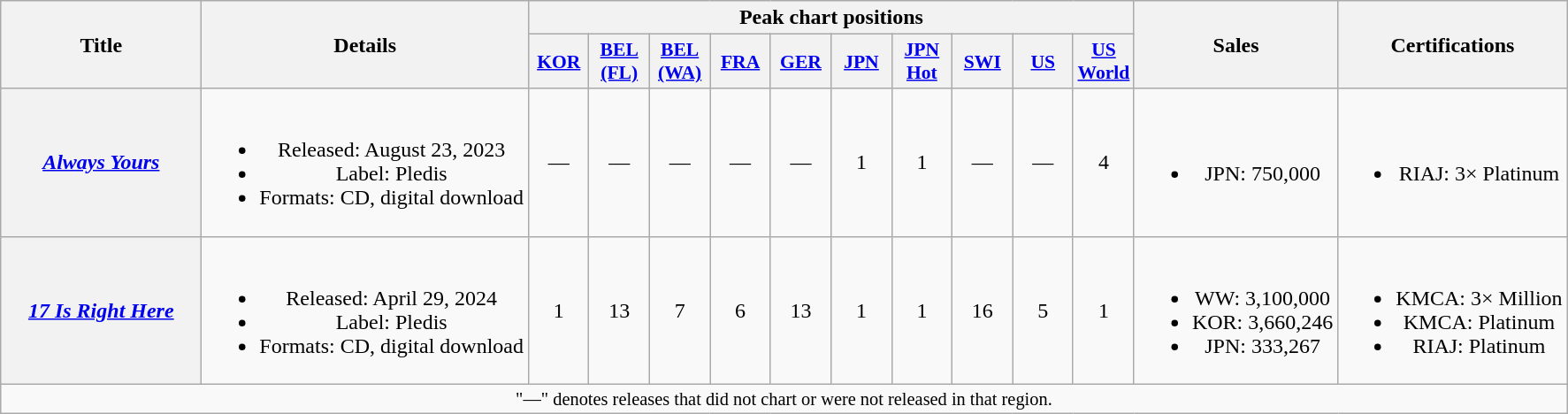<table class="wikitable plainrowheaders" style="text-align:center">
<tr>
<th scope="col" rowspan="2" style="width:9em;">Title</th>
<th scope="col" rowspan="2">Details</th>
<th colspan="10" scope="col">Peak chart positions</th>
<th scope="col" rowspan="2">Sales</th>
<th scope="col" rowspan="2">Certifications</th>
</tr>
<tr>
<th scope="col" style="width:2.7em;font-size:90%;"><a href='#'>KOR</a><br></th>
<th scope="col" style="width:2.7em;font-size:90%;"><a href='#'>BEL<br>(FL)</a><br></th>
<th scope="col" style="width:2.7em;font-size:90%;"><a href='#'>BEL<br>(WA)</a><br></th>
<th scope="col" style="width:2.7em;font-size:90%;"><a href='#'>FRA</a><br></th>
<th scope="col" style="width:2.7em;font-size:90%;"><a href='#'>GER</a><br></th>
<th scope="col" style="width:2.7em;font-size:90%;"><a href='#'>JPN</a><br></th>
<th scope="col" style="width:2.7em;font-size:90%;"><a href='#'>JPN<br>Hot</a><br></th>
<th scope="col" style="width:2.7em;font-size:90%;"><a href='#'>SWI</a><br></th>
<th scope="col" style="width:2.7em;font-size:90%;"><a href='#'>US</a><br></th>
<th scope="col" style="width:2.7em;font-size:90%;"><a href='#'>US<br>World</a><br></th>
</tr>
<tr>
<th scope="row"><em><a href='#'>Always Yours</a></em></th>
<td><br><ul><li>Released: August 23, 2023</li><li>Label: Pledis</li><li>Formats: CD, digital download</li></ul></td>
<td>—</td>
<td>—</td>
<td>—</td>
<td>—</td>
<td>—</td>
<td>1</td>
<td>1</td>
<td>—</td>
<td>—</td>
<td>4</td>
<td><br><ul><li>JPN: 750,000</li></ul></td>
<td><br><ul><li>RIAJ: 3× Platinum</li></ul></td>
</tr>
<tr>
<th scope="row"><em><a href='#'>17 Is Right Here</a></em></th>
<td><br><ul><li>Released: April 29, 2024</li><li>Label: Pledis</li><li>Formats: CD, digital download</li></ul></td>
<td>1</td>
<td>13</td>
<td>7</td>
<td>6</td>
<td>13</td>
<td>1</td>
<td>1</td>
<td>16</td>
<td>5</td>
<td>1</td>
<td><br><ul><li>WW: 3,100,000</li><li>KOR: 3,660,246</li><li>JPN: 333,267</li></ul></td>
<td><br><ul><li>KMCA: 3× Million</li><li>KMCA: Platinum </li><li>RIAJ: Platinum</li></ul></td>
</tr>
<tr>
<td colspan="15" style="font-size:85%">"—" denotes releases that did not chart or were not released in that region.</td>
</tr>
</table>
